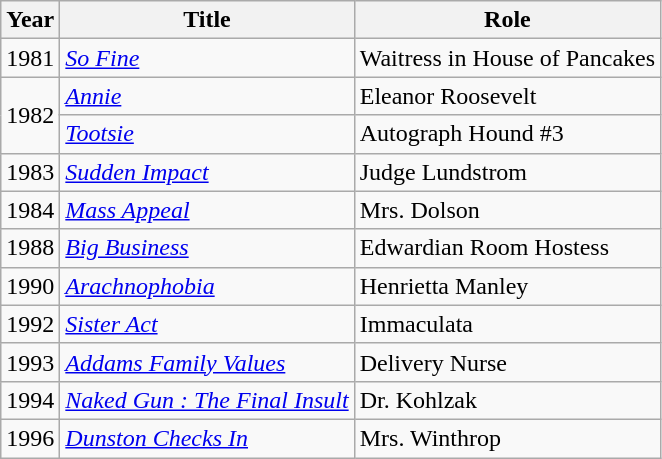<table class="wikitable sortable">
<tr>
<th>Year</th>
<th>Title</th>
<th>Role</th>
</tr>
<tr>
<td>1981</td>
<td><em><a href='#'>So Fine</a></em></td>
<td>Waitress in House of Pancakes</td>
</tr>
<tr>
<td rowspan="2">1982</td>
<td><em><a href='#'>Annie</a></em></td>
<td>Eleanor Roosevelt</td>
</tr>
<tr>
<td><em><a href='#'>Tootsie</a></em></td>
<td>Autograph Hound #3</td>
</tr>
<tr>
<td>1983</td>
<td><em><a href='#'>Sudden Impact</a></em></td>
<td>Judge Lundstrom</td>
</tr>
<tr>
<td>1984</td>
<td><em><a href='#'>Mass Appeal</a></em></td>
<td>Mrs. Dolson</td>
</tr>
<tr>
<td>1988</td>
<td><em><a href='#'>Big Business</a></em></td>
<td>Edwardian Room Hostess</td>
</tr>
<tr>
<td>1990</td>
<td><em><a href='#'>Arachnophobia</a></em></td>
<td>Henrietta Manley</td>
</tr>
<tr>
<td>1992</td>
<td><em><a href='#'>Sister Act</a></em></td>
<td>Immaculata</td>
</tr>
<tr>
<td>1993</td>
<td><em><a href='#'>Addams Family Values</a></em></td>
<td>Delivery Nurse</td>
</tr>
<tr>
<td>1994</td>
<td><em><a href='#'>Naked Gun : The Final Insult</a></em></td>
<td>Dr. Kohlzak</td>
</tr>
<tr>
<td>1996</td>
<td><em><a href='#'>Dunston Checks In</a></em></td>
<td>Mrs. Winthrop</td>
</tr>
</table>
